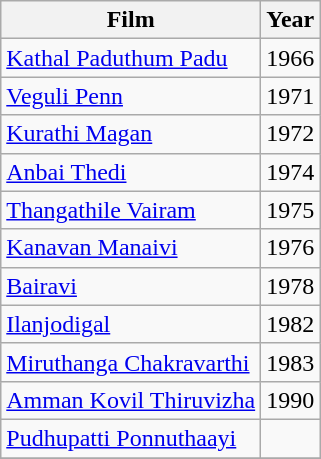<table class="wikitable">
<tr>
<th>Film</th>
<th>Year</th>
</tr>
<tr>
<td><a href='#'>Kathal Paduthum Padu</a></td>
<td>1966</td>
</tr>
<tr>
<td><a href='#'>Veguli Penn</a></td>
<td>1971</td>
</tr>
<tr>
<td><a href='#'>Kurathi Magan</a></td>
<td>1972</td>
</tr>
<tr>
<td><a href='#'>Anbai Thedi</a></td>
<td>1974</td>
</tr>
<tr>
<td><a href='#'>Thangathile Vairam</a></td>
<td>1975</td>
</tr>
<tr>
<td><a href='#'>Kanavan Manaivi</a></td>
<td>1976</td>
</tr>
<tr>
<td><a href='#'>Bairavi</a></td>
<td>1978</td>
</tr>
<tr>
<td><a href='#'>Ilanjodigal</a><em></td>
<td>1982</td>
</tr>
<tr>
<td><a href='#'>Miruthanga Chakravarthi</a></td>
<td>1983</td>
</tr>
<tr>
<td><a href='#'>Amman Kovil Thiruvizha</a></td>
<td>1990</td>
</tr>
<tr>
<td><a href='#'>Pudhupatti Ponnuthaayi</a></td>
<td></td>
</tr>
<tr>
</tr>
</table>
